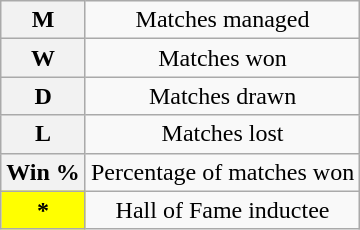<table class="wikitable sortable plainrowheaders" style="text-align: center">
<tr>
<th scope="row">M</th>
<td>Matches managed</td>
</tr>
<tr>
<th scope="row">W</th>
<td>Matches won</td>
</tr>
<tr>
<th scope="row">D</th>
<td>Matches drawn</td>
</tr>
<tr>
<th scope="row">L</th>
<td>Matches lost</td>
</tr>
<tr>
<th scope="row">Win %</th>
<td>Percentage of matches won</td>
</tr>
<tr>
<th scope="row" style="background:yellow">*</th>
<td>Hall of Fame inductee</td>
</tr>
</table>
